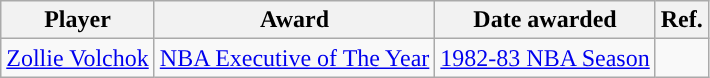<table class="wikitable sortable">
<tr>
<th>Player</th>
<th>Award</th>
<th>Date awarded</th>
<th>Ref.</th>
</tr>
<tr style="text-align: center">
<td><a href='#'>Zollie Volchok</a></td>
<td><a href='#'>NBA Executive of The Year</a></td>
<td><a href='#'>1982-83 NBA Season</a></td>
<td></td>
</tr>
</table>
